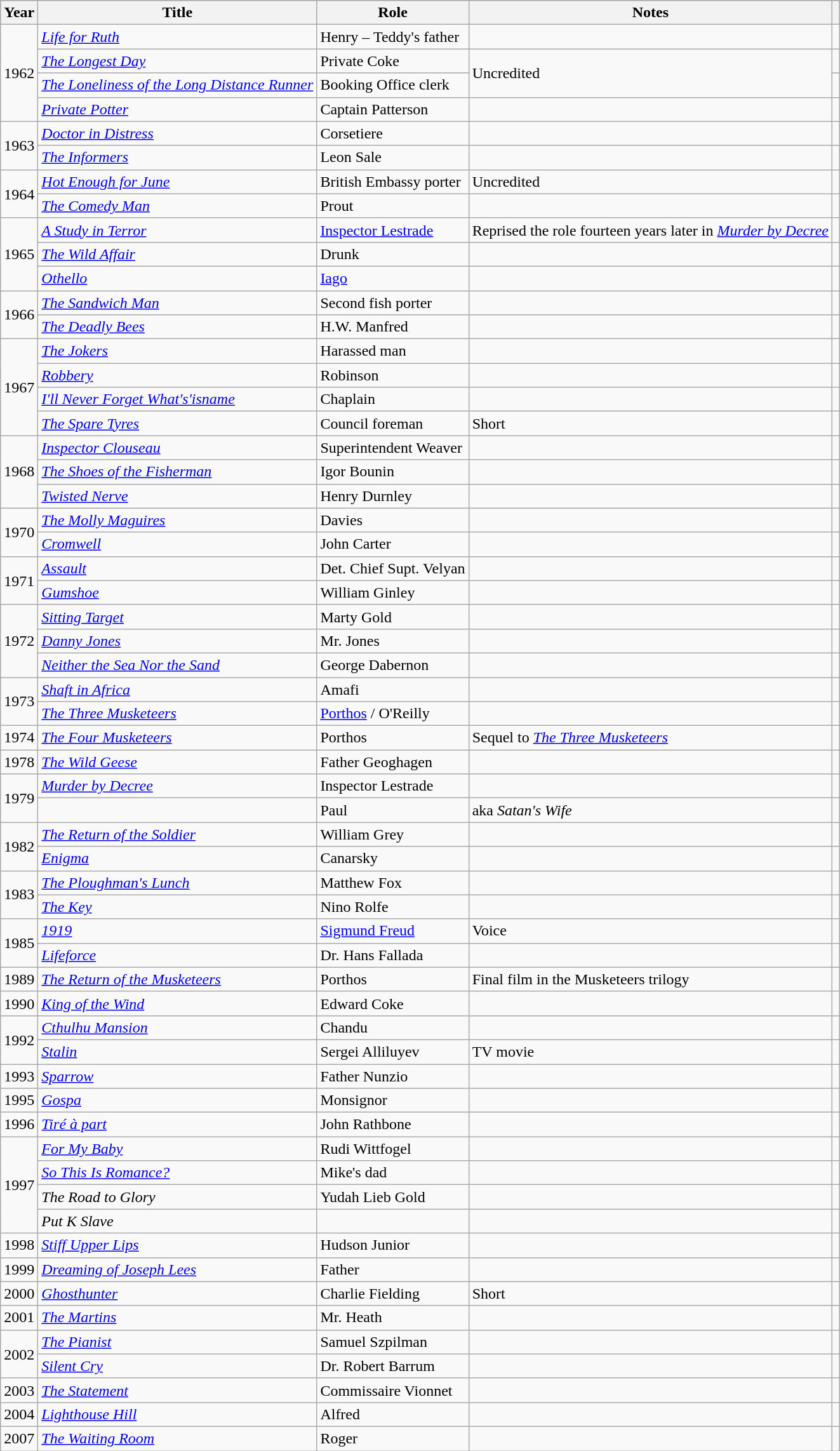<table class="wikitable">
<tr style="background:#B0C4DE;">
<th>Year</th>
<th>Title</th>
<th>Role</th>
<th>Notes</th>
<th></th>
</tr>
<tr>
<td rowspan=4>1962</td>
<td><em><a href='#'>Life for Ruth</a></em></td>
<td>Henry – Teddy's father</td>
<td></td>
<td></td>
</tr>
<tr>
<td><em><a href='#'>The Longest Day</a></em></td>
<td>Private Coke</td>
<td rowspan="2">Uncredited</td>
<td></td>
</tr>
<tr>
<td><em><a href='#'>The Loneliness of the Long Distance Runner</a></em></td>
<td>Booking Office clerk</td>
<td></td>
</tr>
<tr>
<td><em><a href='#'>Private Potter</a></em></td>
<td>Captain Patterson</td>
<td></td>
<td></td>
</tr>
<tr>
<td rowspan=2>1963</td>
<td><em><a href='#'>Doctor in Distress</a></em></td>
<td>Corsetiere</td>
<td></td>
<td></td>
</tr>
<tr>
<td><em><a href='#'>The Informers</a></em></td>
<td>Leon Sale</td>
<td></td>
<td></td>
</tr>
<tr>
<td rowspan=2>1964</td>
<td><em><a href='#'>Hot Enough for June</a></em></td>
<td>British Embassy porter</td>
<td>Uncredited</td>
<td></td>
</tr>
<tr>
<td><em><a href='#'>The Comedy Man</a></em></td>
<td>Prout</td>
<td></td>
<td></td>
</tr>
<tr>
<td rowspan=3>1965</td>
<td><em><a href='#'>A Study in Terror</a></em></td>
<td><a href='#'>Inspector Lestrade</a></td>
<td>Reprised the role fourteen years later in <em><a href='#'>Murder by Decree</a></em></td>
<td></td>
</tr>
<tr>
<td><em><a href='#'>The Wild Affair</a></em></td>
<td>Drunk</td>
<td></td>
<td></td>
</tr>
<tr>
<td><em><a href='#'>Othello</a></em></td>
<td><a href='#'>Iago</a></td>
<td></td>
<td></td>
</tr>
<tr>
<td rowspan=2>1966</td>
<td><em><a href='#'>The Sandwich Man</a></em></td>
<td>Second fish porter</td>
<td></td>
<td></td>
</tr>
<tr>
<td><em><a href='#'>The Deadly Bees</a></em></td>
<td>H.W. Manfred</td>
<td></td>
<td></td>
</tr>
<tr>
<td rowspan=4>1967</td>
<td><em><a href='#'>The Jokers</a></em></td>
<td>Harassed man</td>
<td></td>
<td></td>
</tr>
<tr>
<td><em><a href='#'>Robbery</a></em></td>
<td>Robinson</td>
<td></td>
<td></td>
</tr>
<tr>
<td><em><a href='#'>I'll Never Forget What's'isname</a></em></td>
<td>Chaplain</td>
<td></td>
<td></td>
</tr>
<tr>
<td><em><a href='#'>The Spare Tyres</a></em></td>
<td>Council foreman</td>
<td>Short</td>
<td></td>
</tr>
<tr>
<td rowspan=3>1968</td>
<td><em><a href='#'>Inspector Clouseau</a></em></td>
<td>Superintendent Weaver</td>
<td></td>
<td></td>
</tr>
<tr>
<td><em><a href='#'>The Shoes of the Fisherman</a></em></td>
<td>Igor Bounin</td>
<td></td>
<td></td>
</tr>
<tr>
<td><em><a href='#'>Twisted Nerve</a></em></td>
<td>Henry Durnley</td>
<td></td>
<td></td>
</tr>
<tr>
<td rowspan=2>1970</td>
<td><em><a href='#'>The Molly Maguires</a></em></td>
<td>Davies</td>
<td></td>
<td></td>
</tr>
<tr>
<td><em><a href='#'>Cromwell</a></em></td>
<td>John Carter</td>
<td></td>
<td></td>
</tr>
<tr>
<td rowspan=2>1971</td>
<td><em><a href='#'>Assault</a></em></td>
<td>Det. Chief Supt. Velyan</td>
<td></td>
<td></td>
</tr>
<tr>
<td><em><a href='#'>Gumshoe</a></em></td>
<td>William Ginley</td>
<td></td>
<td></td>
</tr>
<tr>
<td rowspan=3>1972</td>
<td><em><a href='#'>Sitting Target</a></em></td>
<td>Marty Gold</td>
<td></td>
<td></td>
</tr>
<tr>
<td><em><a href='#'>Danny Jones</a></em></td>
<td>Mr. Jones</td>
<td></td>
<td></td>
</tr>
<tr>
<td><em><a href='#'>Neither the Sea Nor the Sand</a></em></td>
<td>George Dabernon</td>
<td></td>
<td></td>
</tr>
<tr>
<td rowspan="2">1973</td>
<td><em><a href='#'>Shaft in Africa</a></em></td>
<td>Amafi</td>
<td></td>
<td></td>
</tr>
<tr>
<td><em><a href='#'>The Three Musketeers</a></em></td>
<td><a href='#'>Porthos</a> / O'Reilly</td>
<td></td>
<td></td>
</tr>
<tr>
<td>1974</td>
<td><em><a href='#'>The Four Musketeers</a></em></td>
<td>Porthos</td>
<td>Sequel to <em><a href='#'>The Three Musketeers</a></em></td>
<td></td>
</tr>
<tr>
<td>1978</td>
<td><em><a href='#'>The Wild Geese</a></em></td>
<td>Father Geoghagen</td>
<td></td>
<td></td>
</tr>
<tr>
<td rowspan=2>1979</td>
<td><em><a href='#'>Murder by Decree</a></em></td>
<td>Inspector Lestrade</td>
<td></td>
<td></td>
</tr>
<tr>
<td><em></em></td>
<td>Paul</td>
<td>aka <em>Satan's Wife</em></td>
<td></td>
</tr>
<tr>
<td rowspan=2>1982</td>
<td><em><a href='#'>The Return of the Soldier</a></em></td>
<td>William Grey</td>
<td></td>
<td></td>
</tr>
<tr>
<td><em><a href='#'>Enigma</a></em></td>
<td>Canarsky</td>
<td></td>
<td></td>
</tr>
<tr>
<td rowspan="2">1983</td>
<td><em><a href='#'>The Ploughman's Lunch</a></em></td>
<td>Matthew Fox</td>
<td></td>
<td></td>
</tr>
<tr>
<td><em><a href='#'>The Key</a></em></td>
<td>Nino Rolfe</td>
<td></td>
<td></td>
</tr>
<tr>
<td rowspan=2>1985</td>
<td><em><a href='#'>1919</a></em></td>
<td><a href='#'>Sigmund Freud</a></td>
<td>Voice</td>
<td></td>
</tr>
<tr>
<td><em><a href='#'>Lifeforce</a></em></td>
<td>Dr. Hans Fallada</td>
<td></td>
<td></td>
</tr>
<tr>
<td>1989</td>
<td><em><a href='#'>The Return of the Musketeers</a></em></td>
<td>Porthos</td>
<td>Final film in the Musketeers trilogy</td>
<td></td>
</tr>
<tr>
<td>1990</td>
<td><em><a href='#'>King of the Wind</a></em></td>
<td>Edward Coke</td>
<td></td>
<td></td>
</tr>
<tr>
<td rowspan=2>1992</td>
<td><em><a href='#'>Cthulhu Mansion</a></em></td>
<td>Chandu</td>
<td></td>
<td></td>
</tr>
<tr>
<td><em><a href='#'>Stalin</a></em></td>
<td>Sergei Alliluyev</td>
<td>TV movie</td>
<td></td>
</tr>
<tr>
<td>1993</td>
<td><em><a href='#'>Sparrow</a></em></td>
<td>Father Nunzio</td>
<td></td>
<td></td>
</tr>
<tr>
<td>1995</td>
<td><em><a href='#'>Gospa</a></em></td>
<td>Monsignor</td>
<td></td>
<td></td>
</tr>
<tr>
<td>1996</td>
<td><em><a href='#'>Tiré à part</a></em></td>
<td>John Rathbone</td>
<td></td>
<td></td>
</tr>
<tr>
<td rowspan=4>1997</td>
<td><em><a href='#'>For My Baby</a></em></td>
<td>Rudi Wittfogel</td>
<td></td>
<td></td>
</tr>
<tr>
<td><em><a href='#'>So This Is Romance?</a></em></td>
<td>Mike's dad</td>
<td></td>
<td></td>
</tr>
<tr>
<td><em>The Road to Glory</em></td>
<td>Yudah Lieb Gold</td>
<td></td>
<td></td>
</tr>
<tr>
<td><em>Put K Slave</em></td>
<td></td>
<td></td>
<td></td>
</tr>
<tr>
<td>1998</td>
<td><em><a href='#'>Stiff Upper Lips</a></em></td>
<td>Hudson Junior</td>
<td></td>
<td></td>
</tr>
<tr>
<td>1999</td>
<td><em><a href='#'>Dreaming of Joseph Lees</a></em></td>
<td>Father</td>
<td></td>
<td></td>
</tr>
<tr>
<td>2000</td>
<td><em><a href='#'>Ghosthunter</a></em></td>
<td>Charlie Fielding</td>
<td>Short</td>
<td></td>
</tr>
<tr>
<td>2001</td>
<td><em><a href='#'>The Martins</a></em></td>
<td>Mr. Heath</td>
<td></td>
<td></td>
</tr>
<tr>
<td rowspan=2>2002</td>
<td><em><a href='#'>The Pianist</a></em></td>
<td>Samuel Szpilman</td>
<td></td>
<td></td>
</tr>
<tr>
<td><em><a href='#'>Silent Cry</a></em></td>
<td>Dr. Robert Barrum</td>
<td></td>
<td></td>
</tr>
<tr>
<td>2003</td>
<td><em><a href='#'>The Statement</a></em></td>
<td>Commissaire Vionnet</td>
<td></td>
<td></td>
</tr>
<tr>
<td>2004</td>
<td><em><a href='#'>Lighthouse Hill</a></em></td>
<td>Alfred</td>
<td></td>
<td></td>
</tr>
<tr>
<td>2007</td>
<td><em><a href='#'>The Waiting Room</a></em></td>
<td>Roger</td>
<td></td>
<td></td>
</tr>
</table>
